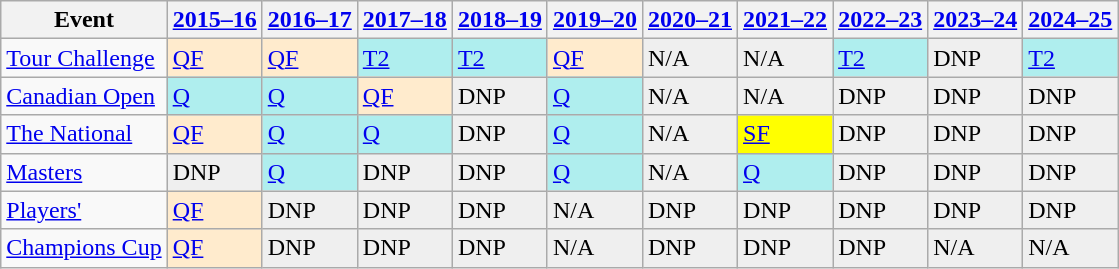<table class="wikitable" border="1">
<tr>
<th>Event</th>
<th><a href='#'>2015–16</a></th>
<th><a href='#'>2016–17</a></th>
<th><a href='#'>2017–18</a></th>
<th><a href='#'>2018–19</a></th>
<th><a href='#'>2019–20</a></th>
<th><a href='#'>2020–21</a></th>
<th><a href='#'>2021–22</a></th>
<th><a href='#'>2022–23</a></th>
<th><a href='#'>2023–24</a></th>
<th><a href='#'>2024–25</a></th>
</tr>
<tr>
<td><a href='#'>Tour Challenge</a></td>
<td style="background:#ffebcd;"><a href='#'>QF</a></td>
<td style="background:#ffebcd;"><a href='#'>QF</a></td>
<td style="background:#afeeee;"><a href='#'>T2</a></td>
<td style="background:#afeeee;"><a href='#'>T2</a></td>
<td style="background:#ffebcd;"><a href='#'>QF</a></td>
<td style="background:#EFEFEF;">N/A</td>
<td style="background:#EFEFEF;">N/A</td>
<td style="background:#afeeee;"><a href='#'>T2</a></td>
<td style="background:#EFEFEF;">DNP</td>
<td style="background:#afeeee;"><a href='#'>T2</a></td>
</tr>
<tr>
<td><a href='#'>Canadian Open</a></td>
<td style="background:#afeeee;"><a href='#'>Q</a></td>
<td style="background:#afeeee;"><a href='#'>Q</a></td>
<td style="background:#ffebcd;"><a href='#'>QF</a></td>
<td style="background:#EFEFEF;">DNP</td>
<td style="background:#afeeee;"><a href='#'>Q</a></td>
<td style="background:#EFEFEF;">N/A</td>
<td style="background:#EFEFEF;">N/A</td>
<td style="background:#EFEFEF;">DNP</td>
<td style="background:#EFEFEF;">DNP</td>
<td style="background:#EFEFEF;">DNP</td>
</tr>
<tr>
<td><a href='#'>The National</a></td>
<td style="background:#ffebcd;"><a href='#'>QF</a></td>
<td style="background:#afeeee;"><a href='#'>Q</a></td>
<td style="background:#afeeee;"><a href='#'>Q</a></td>
<td style="background:#EFEFEF;">DNP</td>
<td style="background:#afeeee;"><a href='#'>Q</a></td>
<td style="background:#EFEFEF;">N/A</td>
<td style="background:yellow;"><a href='#'>SF</a></td>
<td style="background:#EFEFEF;">DNP</td>
<td style="background:#EFEFEF;">DNP</td>
<td style="background:#EFEFEF;">DNP</td>
</tr>
<tr>
<td><a href='#'>Masters</a></td>
<td style="background:#EFEFEF;">DNP</td>
<td style="background:#afeeee;"><a href='#'>Q</a></td>
<td style="background:#EFEFEF;">DNP</td>
<td style="background:#EFEFEF;">DNP</td>
<td style="background:#afeeee;"><a href='#'>Q</a></td>
<td style="background:#EFEFEF;">N/A</td>
<td style="background:#afeeee;"><a href='#'>Q</a></td>
<td style="background:#EFEFEF;">DNP</td>
<td style="background:#EFEFEF;">DNP</td>
<td style="background:#EFEFEF;">DNP</td>
</tr>
<tr>
<td><a href='#'>Players'</a></td>
<td style="background:#ffebcd;"><a href='#'>QF</a></td>
<td style="background:#EFEFEF;">DNP</td>
<td style="background:#EFEFEF;">DNP</td>
<td style="background:#EFEFEF;">DNP</td>
<td style="background:#EFEFEF;">N/A</td>
<td style="background:#EFEFEF;">DNP</td>
<td style="background:#EFEFEF;">DNP</td>
<td style="background:#EFEFEF;">DNP</td>
<td style="background:#EFEFEF;">DNP</td>
<td style="background:#EFEFEF;">DNP</td>
</tr>
<tr>
<td><a href='#'>Champions Cup</a></td>
<td style="background:#ffebcd;"><a href='#'>QF</a></td>
<td style="background:#EFEFEF;">DNP</td>
<td style="background:#EFEFEF;">DNP</td>
<td style="background:#EFEFEF;">DNP</td>
<td style="background:#EFEFEF;">N/A</td>
<td style="background:#EFEFEF;">DNP</td>
<td style="background:#EFEFEF;">DNP</td>
<td style="background:#EFEFEF;">DNP</td>
<td style="background:#EFEFEF;">N/A</td>
<td style="background:#EFEFEF;">N/A</td>
</tr>
</table>
